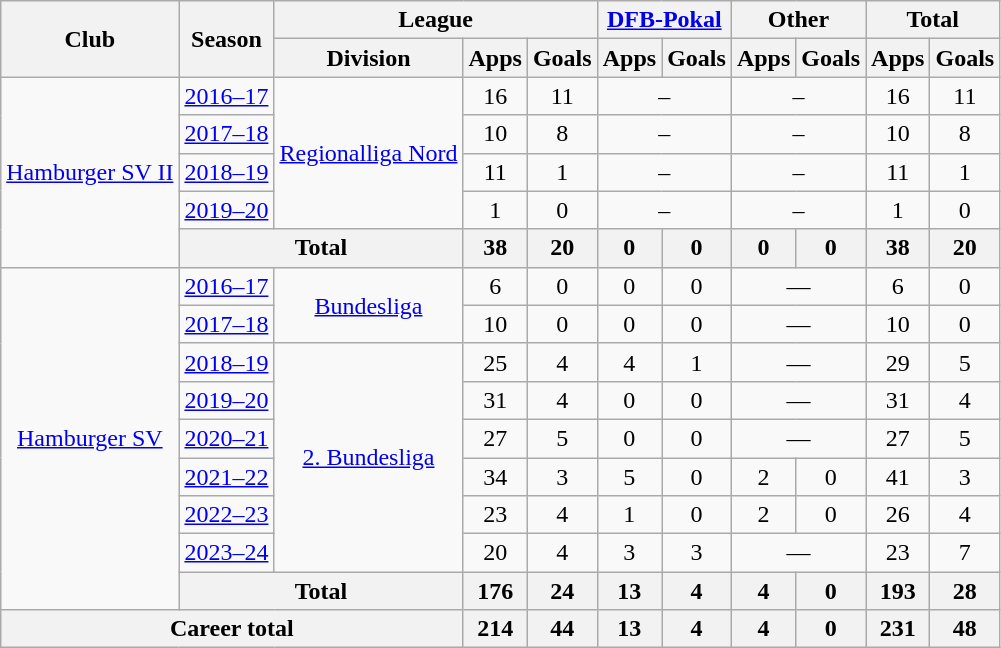<table class="wikitable" style="text-align:center">
<tr>
<th rowspan="2">Club</th>
<th rowspan="2">Season</th>
<th colspan="3">League</th>
<th colspan="2"><a href='#'>DFB-Pokal</a></th>
<th colspan="2">Other</th>
<th colspan="3">Total</th>
</tr>
<tr>
<th>Division</th>
<th>Apps</th>
<th>Goals</th>
<th>Apps</th>
<th>Goals</th>
<th>Apps</th>
<th>Goals</th>
<th>Apps</th>
<th>Goals</th>
</tr>
<tr>
<td rowspan="5"><a href='#'>Hamburger SV II</a></td>
<td><a href='#'>2016–17</a></td>
<td rowspan="4"><a href='#'>Regionalliga Nord</a></td>
<td>16</td>
<td>11</td>
<td colspan="2">–</td>
<td colspan="2">–</td>
<td>16</td>
<td>11</td>
</tr>
<tr>
<td><a href='#'>2017–18</a></td>
<td>10</td>
<td>8</td>
<td colspan="2">–</td>
<td colspan="2">–</td>
<td>10</td>
<td>8</td>
</tr>
<tr>
<td><a href='#'>2018–19</a></td>
<td>11</td>
<td>1</td>
<td colspan="2">–</td>
<td colspan="2">–</td>
<td>11</td>
<td>1</td>
</tr>
<tr>
<td><a href='#'>2019–20</a></td>
<td>1</td>
<td>0</td>
<td colspan="2">–</td>
<td colspan="2">–</td>
<td>1</td>
<td>0</td>
</tr>
<tr>
<th colspan="2">Total</th>
<th>38</th>
<th>20</th>
<th>0</th>
<th>0</th>
<th>0</th>
<th>0</th>
<th>38</th>
<th>20</th>
</tr>
<tr>
<td rowspan="9"><a href='#'>Hamburger SV</a></td>
<td><a href='#'>2016–17</a></td>
<td rowspan="2"><a href='#'>Bundesliga</a></td>
<td>6</td>
<td>0</td>
<td>0</td>
<td>0</td>
<td colspan="2">—</td>
<td>6</td>
<td>0</td>
</tr>
<tr>
<td><a href='#'>2017–18</a></td>
<td>10</td>
<td>0</td>
<td>0</td>
<td>0</td>
<td colspan="2">—</td>
<td>10</td>
<td>0</td>
</tr>
<tr>
<td><a href='#'>2018–19</a></td>
<td rowspan="6"><a href='#'>2. Bundesliga</a></td>
<td>25</td>
<td>4</td>
<td>4</td>
<td>1</td>
<td colspan="2">—</td>
<td>29</td>
<td>5</td>
</tr>
<tr>
<td><a href='#'>2019–20</a></td>
<td>31</td>
<td>4</td>
<td>0</td>
<td>0</td>
<td colspan=2>—</td>
<td>31</td>
<td>4</td>
</tr>
<tr>
<td><a href='#'>2020–21</a></td>
<td>27</td>
<td>5</td>
<td>0</td>
<td>0</td>
<td colspan=2>—</td>
<td>27</td>
<td>5</td>
</tr>
<tr>
<td><a href='#'>2021–22</a></td>
<td>34</td>
<td>3</td>
<td>5</td>
<td>0</td>
<td>2</td>
<td>0</td>
<td>41</td>
<td>3</td>
</tr>
<tr>
<td><a href='#'>2022–23</a></td>
<td>23</td>
<td>4</td>
<td>1</td>
<td>0</td>
<td>2</td>
<td>0</td>
<td>26</td>
<td>4</td>
</tr>
<tr>
<td><a href='#'>2023–24</a></td>
<td>20</td>
<td>4</td>
<td>3</td>
<td>3</td>
<td colspan="2">—</td>
<td>23</td>
<td>7</td>
</tr>
<tr>
<th colspan="2">Total</th>
<th>176</th>
<th>24</th>
<th>13</th>
<th>4</th>
<th>4</th>
<th>0</th>
<th>193</th>
<th>28</th>
</tr>
<tr>
<th colspan="3">Career total</th>
<th>214</th>
<th>44</th>
<th>13</th>
<th>4</th>
<th>4</th>
<th>0</th>
<th>231</th>
<th>48</th>
</tr>
</table>
